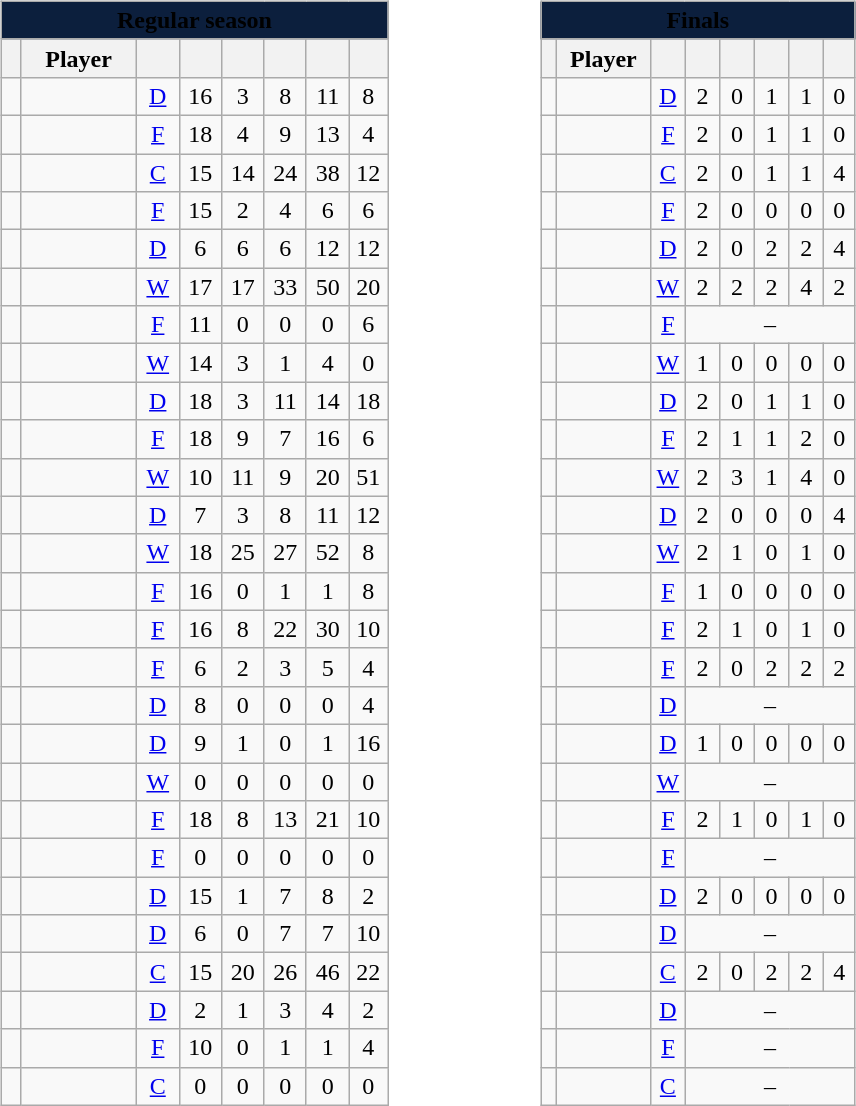<table>
<tr valign=top>
<td><br><table class="sortable wikitable" style="width:120%;text-align:center">
<tr>
<th style="background:#0c1f3d;" colspan="8"><span>Regular season</span></th>
</tr>
<tr>
<th width="5%"></th>
<th width="30%">Player</th>
<th width="11%"></th>
<th width="11%"></th>
<th width="11%"></th>
<th width="11%"></th>
<th width="11%"></th>
<th width="11%"></th>
</tr>
<tr>
<td></td>
<td align="left"></td>
<td><a href='#'>D</a></td>
<td>16</td>
<td>3</td>
<td>8</td>
<td>11</td>
<td>8</td>
</tr>
<tr>
<td></td>
<td align="left"></td>
<td><a href='#'>F</a></td>
<td>18</td>
<td>4</td>
<td>9</td>
<td>13</td>
<td>4</td>
</tr>
<tr>
<td></td>
<td align="left"></td>
<td><a href='#'>C</a></td>
<td>15</td>
<td>14</td>
<td>24</td>
<td>38</td>
<td>12</td>
</tr>
<tr>
<td></td>
<td align="left"></td>
<td><a href='#'>F</a></td>
<td>15</td>
<td>2</td>
<td>4</td>
<td>6</td>
<td>6</td>
</tr>
<tr>
<td></td>
<td align="left"></td>
<td><a href='#'>D</a></td>
<td>6</td>
<td>6</td>
<td>6</td>
<td>12</td>
<td>12</td>
</tr>
<tr>
<td></td>
<td align="left"></td>
<td><a href='#'>W</a></td>
<td>17</td>
<td>17</td>
<td>33</td>
<td>50</td>
<td>20</td>
</tr>
<tr>
<td></td>
<td align="left"></td>
<td><a href='#'>F</a></td>
<td>11</td>
<td>0</td>
<td>0</td>
<td>0</td>
<td>6</td>
</tr>
<tr>
<td></td>
<td align="left"></td>
<td><a href='#'>W</a></td>
<td>14</td>
<td>3</td>
<td>1</td>
<td>4</td>
<td>0</td>
</tr>
<tr>
<td></td>
<td align="left"></td>
<td><a href='#'>D</a></td>
<td>18</td>
<td>3</td>
<td>11</td>
<td>14</td>
<td>18</td>
</tr>
<tr>
<td></td>
<td align="left"></td>
<td><a href='#'>F</a></td>
<td>18</td>
<td>9</td>
<td>7</td>
<td>16</td>
<td>6</td>
</tr>
<tr>
<td></td>
<td align="left"></td>
<td><a href='#'>W</a></td>
<td>10</td>
<td>11</td>
<td>9</td>
<td>20</td>
<td>51</td>
</tr>
<tr>
<td></td>
<td align="left"></td>
<td><a href='#'>D</a></td>
<td>7</td>
<td>3</td>
<td>8</td>
<td>11</td>
<td>12</td>
</tr>
<tr>
<td></td>
<td align="left"></td>
<td><a href='#'>W</a></td>
<td>18</td>
<td>25</td>
<td>27</td>
<td>52</td>
<td>8</td>
</tr>
<tr>
<td></td>
<td align="left"></td>
<td><a href='#'>F</a></td>
<td>16</td>
<td>0</td>
<td>1</td>
<td>1</td>
<td>8</td>
</tr>
<tr>
<td></td>
<td align="left"></td>
<td><a href='#'>F</a></td>
<td>16</td>
<td>8</td>
<td>22</td>
<td>30</td>
<td>10</td>
</tr>
<tr>
<td></td>
<td align="left"></td>
<td><a href='#'>F</a></td>
<td>6</td>
<td>2</td>
<td>3</td>
<td>5</td>
<td>4</td>
</tr>
<tr>
<td></td>
<td align="left"></td>
<td><a href='#'>D</a></td>
<td>8</td>
<td>0</td>
<td>0</td>
<td>0</td>
<td>4</td>
</tr>
<tr>
<td></td>
<td align="left"></td>
<td><a href='#'>D</a></td>
<td>9</td>
<td>1</td>
<td>0</td>
<td>1</td>
<td>16</td>
</tr>
<tr>
<td></td>
<td align="left"></td>
<td><a href='#'>W</a></td>
<td>0</td>
<td>0</td>
<td>0</td>
<td>0</td>
<td>0</td>
</tr>
<tr>
<td></td>
<td align="left"></td>
<td><a href='#'>F</a></td>
<td>18</td>
<td>8</td>
<td>13</td>
<td>21</td>
<td>10</td>
</tr>
<tr>
<td></td>
<td align="left"></td>
<td><a href='#'>F</a></td>
<td>0</td>
<td>0</td>
<td>0</td>
<td>0</td>
<td>0</td>
</tr>
<tr>
<td></td>
<td align="left"></td>
<td><a href='#'>D</a></td>
<td>15</td>
<td>1</td>
<td>7</td>
<td>8</td>
<td>2</td>
</tr>
<tr>
<td></td>
<td align="left"></td>
<td><a href='#'>D</a></td>
<td>6</td>
<td>0</td>
<td>7</td>
<td>7</td>
<td>10</td>
</tr>
<tr>
<td></td>
<td align="left"></td>
<td><a href='#'>C</a></td>
<td>15</td>
<td>20</td>
<td>26</td>
<td>46</td>
<td>22</td>
</tr>
<tr>
<td></td>
<td align="left"></td>
<td><a href='#'>D</a></td>
<td>2</td>
<td>1</td>
<td>3</td>
<td>4</td>
<td>2</td>
</tr>
<tr>
<td></td>
<td align="left"></td>
<td><a href='#'>F</a></td>
<td>10</td>
<td>0</td>
<td>1</td>
<td>1</td>
<td>4</td>
</tr>
<tr>
<td></td>
<td align="left"></td>
<td><a href='#'>C</a></td>
<td>0</td>
<td>0</td>
<td>0</td>
<td>0</td>
<td>0</td>
</tr>
</table>
</td>
<td></td>
<td></td>
<td></td>
<td></td>
<td></td>
<td></td>
<td></td>
<td></td>
<td></td>
<td></td>
<td></td>
<td></td>
<td></td>
<td></td>
<td></td>
<td></td>
<td></td>
<td></td>
<td></td>
<td></td>
<td></td>
<td></td>
<td></td>
<td></td>
<td></td>
<td></td>
<td></td>
<td></td>
<td></td>
<td></td>
<td></td>
<td></td>
<td></td>
<td></td>
<td></td>
<td><br><table class="sortable wikitable" style="width:120%;text-align:center">
<tr>
<th style="background:#0c1f3d;" colspan="8"><span>Finals</span></th>
</tr>
<tr>
<th width="5%"></th>
<th width="30%">Player</th>
<th width="11%"></th>
<th width="11%"></th>
<th width="11%"></th>
<th width="11%"></th>
<th width="11%"></th>
<th width="11%"></th>
</tr>
<tr>
<td></td>
<td align="left"></td>
<td><a href='#'>D</a></td>
<td>2</td>
<td>0</td>
<td>1</td>
<td>1</td>
<td>0</td>
</tr>
<tr>
<td></td>
<td align="left"></td>
<td><a href='#'>F</a></td>
<td>2</td>
<td>0</td>
<td>1</td>
<td>1</td>
<td>0</td>
</tr>
<tr>
<td></td>
<td align="left"></td>
<td><a href='#'>C</a></td>
<td>2</td>
<td>0</td>
<td>1</td>
<td>1</td>
<td>4</td>
</tr>
<tr>
<td></td>
<td align="left"></td>
<td><a href='#'>F</a></td>
<td>2</td>
<td>0</td>
<td>0</td>
<td>0</td>
<td>0</td>
</tr>
<tr>
<td></td>
<td align="left"></td>
<td><a href='#'>D</a></td>
<td>2</td>
<td>0</td>
<td>2</td>
<td>2</td>
<td>4</td>
</tr>
<tr>
<td></td>
<td align="left"></td>
<td><a href='#'>W</a></td>
<td>2</td>
<td>2</td>
<td>2</td>
<td>4</td>
<td>2</td>
</tr>
<tr>
<td></td>
<td align="left"></td>
<td><a href='#'>F</a></td>
<td colspan="5">–</td>
</tr>
<tr>
<td></td>
<td align="left"></td>
<td><a href='#'>W</a></td>
<td>1</td>
<td>0</td>
<td>0</td>
<td>0</td>
<td>0</td>
</tr>
<tr>
<td></td>
<td align="left"></td>
<td><a href='#'>D</a></td>
<td>2</td>
<td>0</td>
<td>1</td>
<td>1</td>
<td>0</td>
</tr>
<tr>
<td></td>
<td align="left"></td>
<td><a href='#'>F</a></td>
<td>2</td>
<td>1</td>
<td>1</td>
<td>2</td>
<td>0</td>
</tr>
<tr>
<td></td>
<td align="left"></td>
<td><a href='#'>W</a></td>
<td>2</td>
<td>3</td>
<td>1</td>
<td>4</td>
<td>0</td>
</tr>
<tr>
<td></td>
<td align="left"></td>
<td><a href='#'>D</a></td>
<td>2</td>
<td>0</td>
<td>0</td>
<td>0</td>
<td>4</td>
</tr>
<tr>
<td></td>
<td align="left"></td>
<td><a href='#'>W</a></td>
<td>2</td>
<td>1</td>
<td>0</td>
<td>1</td>
<td>0</td>
</tr>
<tr>
<td></td>
<td align="left"></td>
<td><a href='#'>F</a></td>
<td>1</td>
<td>0</td>
<td>0</td>
<td>0</td>
<td>0</td>
</tr>
<tr>
<td></td>
<td align="left"></td>
<td><a href='#'>F</a></td>
<td>2</td>
<td>1</td>
<td>0</td>
<td>1</td>
<td>0</td>
</tr>
<tr>
<td></td>
<td align="left"></td>
<td><a href='#'>F</a></td>
<td>2</td>
<td>0</td>
<td>2</td>
<td>2</td>
<td>2</td>
</tr>
<tr>
<td></td>
<td align="left"></td>
<td><a href='#'>D</a></td>
<td colspan="5">–</td>
</tr>
<tr>
<td></td>
<td align="left"></td>
<td><a href='#'>D</a></td>
<td>1</td>
<td>0</td>
<td>0</td>
<td>0</td>
<td>0</td>
</tr>
<tr>
<td></td>
<td align="left"></td>
<td><a href='#'>W</a></td>
<td colspan="5">–</td>
</tr>
<tr>
<td></td>
<td align="left"></td>
<td><a href='#'>F</a></td>
<td>2</td>
<td>1</td>
<td>0</td>
<td>1</td>
<td>0</td>
</tr>
<tr>
<td></td>
<td align="left"></td>
<td><a href='#'>F</a></td>
<td colspan="5">–</td>
</tr>
<tr>
<td></td>
<td align="left"></td>
<td><a href='#'>D</a></td>
<td>2</td>
<td>0</td>
<td>0</td>
<td>0</td>
<td>0</td>
</tr>
<tr>
<td></td>
<td align="left"></td>
<td><a href='#'>D</a></td>
<td colspan="5">–</td>
</tr>
<tr>
<td></td>
<td align="left"></td>
<td><a href='#'>C</a></td>
<td>2</td>
<td>0</td>
<td>2</td>
<td>2</td>
<td>4</td>
</tr>
<tr>
<td></td>
<td align="left"></td>
<td><a href='#'>D</a></td>
<td colspan="5">–</td>
</tr>
<tr>
<td></td>
<td align="left"></td>
<td><a href='#'>F</a></td>
<td colspan="5">–</td>
</tr>
<tr>
<td></td>
<td align="left"></td>
<td><a href='#'>C</a></td>
<td colspan="5">–</td>
</tr>
</table>
</td>
</tr>
</table>
